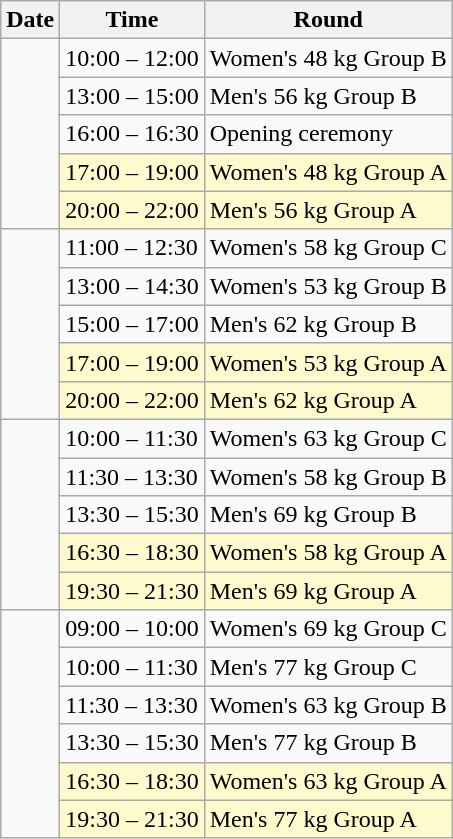<table class="wikitable">
<tr>
<th>Date</th>
<th>Time</th>
<th>Round</th>
</tr>
<tr>
<td rowspan=5></td>
<td>10:00 – 12:00</td>
<td>Women's 48 kg Group B</td>
</tr>
<tr>
<td>13:00 – 15:00</td>
<td>Men's 56 kg Group B</td>
</tr>
<tr>
<td>16:00 – 16:30</td>
<td>Opening ceremony</td>
</tr>
<tr style=background:lemonchiffon>
<td>17:00 – 19:00</td>
<td>Women's 48 kg Group A</td>
</tr>
<tr style=background:lemonchiffon>
<td>20:00 – 22:00</td>
<td>Men's 56 kg Group A</td>
</tr>
<tr>
<td rowspan=5></td>
<td>11:00 – 12:30</td>
<td>Women's 58 kg Group C</td>
</tr>
<tr>
<td>13:00 – 14:30</td>
<td>Women's 53 kg Group B</td>
</tr>
<tr>
<td>15:00 – 17:00</td>
<td>Men's 62 kg Group B</td>
</tr>
<tr style=background:lemonchiffon>
<td>17:00 – 19:00</td>
<td>Women's 53 kg Group A</td>
</tr>
<tr style=background:lemonchiffon>
<td>20:00 – 22:00</td>
<td>Men's 62 kg Group A</td>
</tr>
<tr>
<td rowspan=5></td>
<td>10:00 – 11:30</td>
<td>Women's 63 kg Group C</td>
</tr>
<tr>
<td>11:30 – 13:30</td>
<td>Women's 58 kg Group B</td>
</tr>
<tr>
<td>13:30 – 15:30</td>
<td>Men's 69 kg Group B</td>
</tr>
<tr style=background:lemonchiffon>
<td>16:30 – 18:30</td>
<td>Women's 58 kg Group A</td>
</tr>
<tr style=background:lemonchiffon>
<td>19:30 – 21:30</td>
<td>Men's 69 kg Group A</td>
</tr>
<tr>
<td rowspan=6></td>
<td>09:00 – 10:00</td>
<td>Women's 69 kg Group C</td>
</tr>
<tr>
<td>10:00 – 11:30</td>
<td>Men's 77 kg Group C</td>
</tr>
<tr>
<td>11:30 – 13:30</td>
<td>Women's 63 kg Group B</td>
</tr>
<tr>
<td>13:30 – 15:30</td>
<td>Men's 77 kg Group B</td>
</tr>
<tr style=background:lemonchiffon>
<td>16:30 – 18:30</td>
<td>Women's 63 kg Group A</td>
</tr>
<tr style=background:lemonchiffon>
<td>19:30 – 21:30</td>
<td>Men's 77 kg Group A</td>
</tr>
</table>
